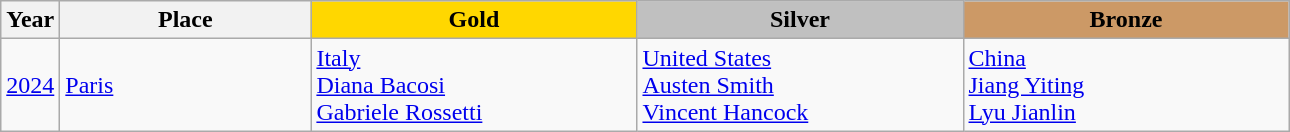<table class="wikitable">
<tr>
<th>Year</th>
<th width="160">Place</th>
<th style="background:gold"    width="210">Gold</th>
<th style="background:silver"  width="210">Silver</th>
<th style="background:#cc9966" width="210">Bronze</th>
</tr>
<tr>
<td><a href='#'>2024</a></td>
<td> <a href='#'>Paris</a></td>
<td> <a href='#'>Italy</a><br><a href='#'>Diana Bacosi</a><br><a href='#'>Gabriele Rossetti</a></td>
<td> <a href='#'>United States</a><br><a href='#'>Austen Smith</a><br><a href='#'>Vincent Hancock</a></td>
<td> <a href='#'>China</a><br><a href='#'>Jiang Yiting</a><br><a href='#'>Lyu Jianlin</a></td>
</tr>
</table>
